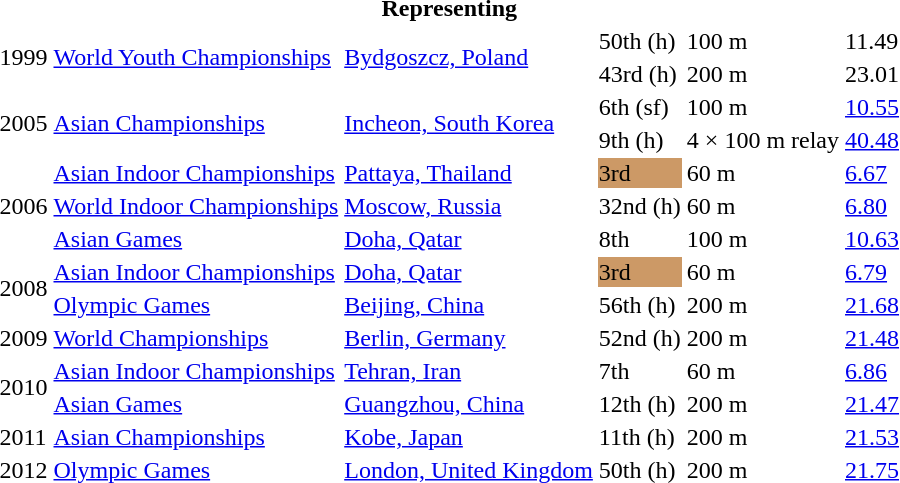<table>
<tr>
<th colspan="6">Representing </th>
</tr>
<tr>
<td rowspan=2>1999</td>
<td rowspan=2><a href='#'>World Youth Championships</a></td>
<td rowspan=2><a href='#'>Bydgoszcz, Poland</a></td>
<td>50th (h)</td>
<td>100 m</td>
<td>11.49</td>
</tr>
<tr>
<td>43rd (h)</td>
<td>200 m</td>
<td>23.01</td>
</tr>
<tr>
<td rowspan=2>2005</td>
<td rowspan=2><a href='#'>Asian Championships</a></td>
<td rowspan=2><a href='#'>Incheon, South Korea</a></td>
<td>6th (sf)</td>
<td>100 m</td>
<td><a href='#'>10.55</a></td>
</tr>
<tr>
<td>9th (h)</td>
<td>4 × 100 m relay</td>
<td><a href='#'>40.48</a></td>
</tr>
<tr>
<td rowspan=3>2006</td>
<td><a href='#'>Asian Indoor Championships</a></td>
<td><a href='#'>Pattaya, Thailand</a></td>
<td bgcolor=cc9966>3rd</td>
<td>60 m</td>
<td><a href='#'>6.67</a></td>
</tr>
<tr>
<td><a href='#'>World Indoor Championships</a></td>
<td><a href='#'>Moscow, Russia</a></td>
<td>32nd (h)</td>
<td>60 m</td>
<td><a href='#'>6.80</a></td>
</tr>
<tr>
<td><a href='#'>Asian Games</a></td>
<td><a href='#'>Doha, Qatar</a></td>
<td>8th</td>
<td>100 m</td>
<td><a href='#'>10.63</a></td>
</tr>
<tr>
<td rowspan=2>2008</td>
<td><a href='#'>Asian Indoor Championships</a></td>
<td><a href='#'>Doha, Qatar</a></td>
<td bgcolor=cc9966>3rd</td>
<td>60 m</td>
<td><a href='#'>6.79</a></td>
</tr>
<tr>
<td><a href='#'>Olympic Games</a></td>
<td><a href='#'>Beijing, China</a></td>
<td>56th (h)</td>
<td>200 m</td>
<td><a href='#'>21.68</a></td>
</tr>
<tr>
<td>2009</td>
<td><a href='#'>World Championships</a></td>
<td><a href='#'>Berlin, Germany</a></td>
<td>52nd (h)</td>
<td>200 m</td>
<td><a href='#'>21.48</a></td>
</tr>
<tr>
<td rowspan=2>2010</td>
<td><a href='#'>Asian Indoor Championships</a></td>
<td><a href='#'>Tehran, Iran</a></td>
<td>7th</td>
<td>60 m</td>
<td><a href='#'>6.86</a></td>
</tr>
<tr>
<td><a href='#'>Asian Games</a></td>
<td><a href='#'>Guangzhou, China</a></td>
<td>12th (h)</td>
<td>200 m</td>
<td><a href='#'>21.47</a></td>
</tr>
<tr>
<td>2011</td>
<td><a href='#'>Asian Championships</a></td>
<td><a href='#'>Kobe, Japan</a></td>
<td>11th (h)</td>
<td>200 m</td>
<td><a href='#'>21.53</a></td>
</tr>
<tr>
<td>2012</td>
<td><a href='#'>Olympic Games</a></td>
<td><a href='#'>London, United Kingdom</a></td>
<td>50th (h)</td>
<td>200 m</td>
<td><a href='#'>21.75</a></td>
</tr>
</table>
